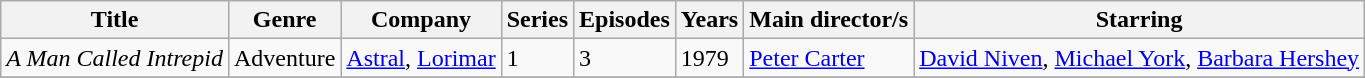<table class="wikitable unsortable">
<tr>
<th>Title</th>
<th>Genre</th>
<th>Company</th>
<th>Series</th>
<th>Episodes</th>
<th>Years</th>
<th>Main director/s</th>
<th>Starring</th>
</tr>
<tr>
<td><em>A Man Called Intrepid</em></td>
<td>Adventure</td>
<td><a href='#'>Astral</a>, <a href='#'>Lorimar</a></td>
<td>1</td>
<td>3</td>
<td>1979</td>
<td><a href='#'>Peter Carter</a></td>
<td><a href='#'>David Niven</a>, <a href='#'>Michael York</a>, <a href='#'>Barbara Hershey</a></td>
</tr>
<tr>
</tr>
</table>
